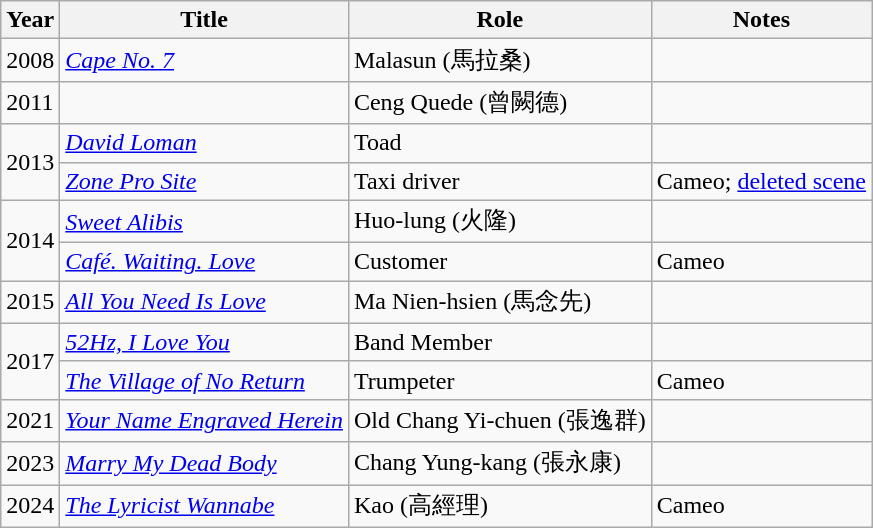<table class="wikitable">
<tr>
<th>Year</th>
<th>Title</th>
<th>Role</th>
<th>Notes</th>
</tr>
<tr>
<td>2008</td>
<td><em><a href='#'>Cape No. 7</a></em></td>
<td>Malasun (馬拉桑)</td>
<td></td>
</tr>
<tr>
<td>2011</td>
<td><em></em></td>
<td>Ceng Quede (曾闕德)</td>
<td></td>
</tr>
<tr>
<td rowspan="2">2013</td>
<td><em><a href='#'>David Loman</a></em></td>
<td>Toad</td>
<td></td>
</tr>
<tr>
<td><em><a href='#'>Zone Pro Site</a></em></td>
<td>Taxi driver</td>
<td>Cameo; <a href='#'>deleted scene</a></td>
</tr>
<tr>
<td rowspan="2">2014</td>
<td><em><a href='#'>Sweet Alibis</a></em></td>
<td>Huo-lung (火隆)</td>
<td></td>
</tr>
<tr>
<td><em><a href='#'>Café. Waiting. Love</a></em></td>
<td>Customer</td>
<td>Cameo</td>
</tr>
<tr>
<td>2015</td>
<td><em><a href='#'>All You Need Is Love</a></em></td>
<td>Ma Nien-hsien (馬念先)</td>
<td></td>
</tr>
<tr>
<td rowspan="2">2017</td>
<td><em><a href='#'>52Hz, I Love You</a></em></td>
<td>Band Member</td>
<td></td>
</tr>
<tr>
<td><em><a href='#'>The Village of No Return</a></em></td>
<td>Trumpeter</td>
<td>Cameo</td>
</tr>
<tr>
<td>2021</td>
<td><em><a href='#'>Your Name Engraved Herein</a></em></td>
<td>Old Chang Yi-chuen (張逸群)</td>
<td></td>
</tr>
<tr>
<td>2023</td>
<td><em><a href='#'>Marry My Dead Body</a></em></td>
<td>Chang Yung-kang (張永康)</td>
<td></td>
</tr>
<tr>
<td>2024</td>
<td><em><a href='#'>The Lyricist Wannabe</a></em></td>
<td>Kao (高經理)</td>
<td>Cameo</td>
</tr>
</table>
